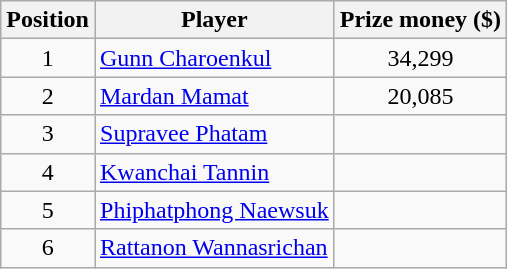<table class="wikitable">
<tr>
<th>Position</th>
<th>Player</th>
<th>Prize money ($)</th>
</tr>
<tr>
<td align=center>1</td>
<td> <a href='#'>Gunn Charoenkul</a></td>
<td align=center>34,299</td>
</tr>
<tr>
<td align=center>2</td>
<td> <a href='#'>Mardan Mamat</a></td>
<td align=center>20,085</td>
</tr>
<tr>
<td align=center>3</td>
<td> <a href='#'>Supravee Phatam</a></td>
<td align=center></td>
</tr>
<tr>
<td align=center>4</td>
<td> <a href='#'>Kwanchai Tannin</a></td>
<td align=center></td>
</tr>
<tr>
<td align=center>5</td>
<td> <a href='#'>Phiphatphong Naewsuk</a></td>
<td align=center></td>
</tr>
<tr>
<td align=center>6</td>
<td> <a href='#'>Rattanon Wannasrichan</a></td>
<td align=center></td>
</tr>
</table>
